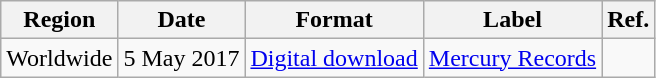<table class="wikitable plainrowheaders">
<tr>
<th scope="col">Region</th>
<th scope="col">Date</th>
<th scope="col">Format</th>
<th scope="col">Label</th>
<th scope="col">Ref.</th>
</tr>
<tr>
<td>Worldwide</td>
<td>5 May 2017</td>
<td><a href='#'>Digital download</a></td>
<td><a href='#'>Mercury Records</a></td>
<td></td>
</tr>
</table>
